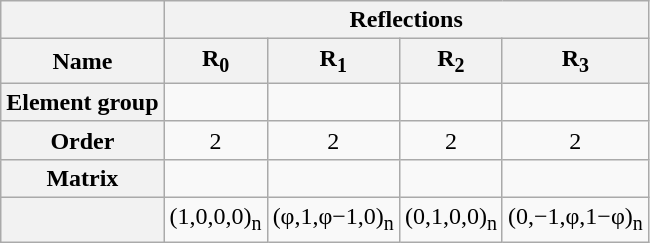<table class=wikitable>
<tr>
<th></th>
<th colspan=4>Reflections</th>
</tr>
<tr>
<th>Name</th>
<th>R<sub>0</sub></th>
<th>R<sub>1</sub></th>
<th>R<sub>2</sub></th>
<th>R<sub>3</sub></th>
</tr>
<tr align=center>
<th>Element group</th>
<td></td>
<td></td>
<td></td>
<td></td>
</tr>
<tr align=center>
<th>Order</th>
<td>2</td>
<td>2</td>
<td>2</td>
<td>2</td>
</tr>
<tr align=center>
<th>Matrix</th>
<td></td>
<td></td>
<td></td>
<td></td>
</tr>
<tr align=center>
<th></th>
<td>(1,0,0,0)<sub>n</sub></td>
<td>(φ,1,φ−1,0)<sub>n</sub></td>
<td>(0,1,0,0)<sub>n</sub></td>
<td>(0,−1,φ,1−φ)<sub>n</sub></td>
</tr>
</table>
